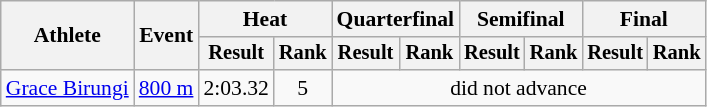<table class="wikitable" style="font-size:90%">
<tr>
<th rowspan="2">Athlete</th>
<th rowspan="2">Event</th>
<th colspan="2">Heat</th>
<th colspan="2">Quarterfinal</th>
<th colspan="2">Semifinal</th>
<th colspan="2">Final</th>
</tr>
<tr style="font-size:95%">
<th>Result</th>
<th>Rank</th>
<th>Result</th>
<th>Rank</th>
<th>Result</th>
<th>Rank</th>
<th>Result</th>
<th>Rank</th>
</tr>
<tr align=center>
<td align=left><a href='#'>Grace Birungi</a></td>
<td align=left><a href='#'>800 m</a></td>
<td>2:03.32</td>
<td>5</td>
<td colspan=6>did not advance</td>
</tr>
</table>
